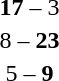<table style="text-align:center">
<tr>
<th width=200></th>
<th width=100></th>
<th width=200></th>
</tr>
<tr>
<td align=right><strong></strong></td>
<td><strong>17</strong> – 3</td>
<td align=left></td>
</tr>
<tr>
<td align=right></td>
<td>8 – <strong>23</strong></td>
<td align=left><strong></strong></td>
</tr>
<tr>
<td align=right></td>
<td>5 – <strong>9</strong></td>
<td align=left><strong></strong></td>
</tr>
</table>
